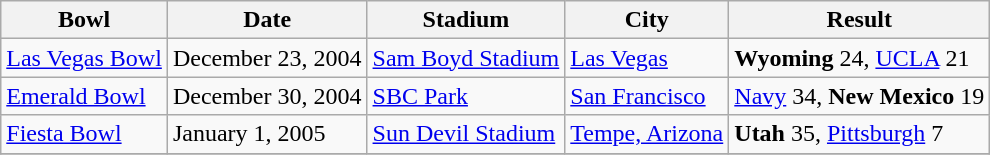<table class="wikitable">
<tr>
<th>Bowl</th>
<th>Date</th>
<th>Stadium</th>
<th>City</th>
<th>Result</th>
</tr>
<tr>
<td><a href='#'>Las Vegas Bowl</a></td>
<td>December 23, 2004</td>
<td><a href='#'>Sam Boyd Stadium</a></td>
<td><a href='#'>Las Vegas</a></td>
<td><strong>Wyoming</strong> 24, <a href='#'>UCLA</a> 21</td>
</tr>
<tr>
<td><a href='#'>Emerald Bowl</a></td>
<td>December 30, 2004</td>
<td><a href='#'>SBC Park</a></td>
<td><a href='#'>San Francisco</a></td>
<td><a href='#'>Navy</a> 34, <strong>New Mexico</strong> 19</td>
</tr>
<tr>
<td><a href='#'>Fiesta Bowl</a></td>
<td>January 1, 2005</td>
<td><a href='#'>Sun Devil Stadium</a></td>
<td><a href='#'>Tempe, Arizona</a></td>
<td><strong>Utah</strong> 35, <a href='#'>Pittsburgh</a> 7</td>
</tr>
<tr>
</tr>
</table>
